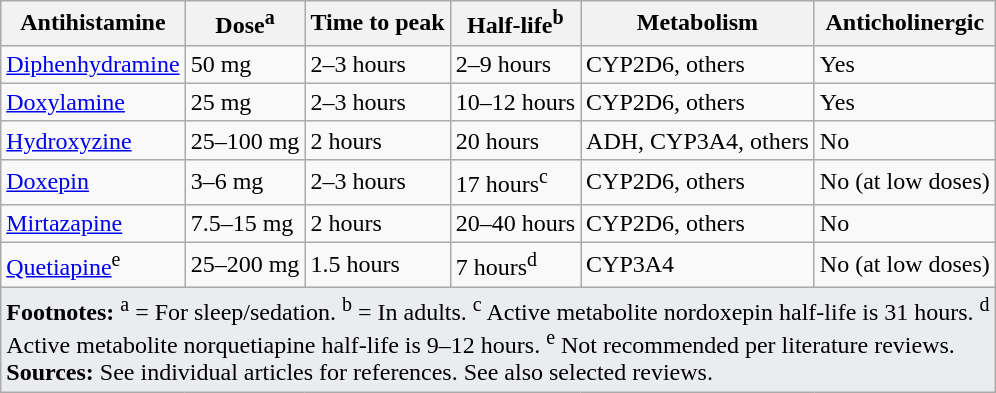<table class="wikitable">
<tr>
<th>Antihistamine</th>
<th>Dose<sup>a</sup></th>
<th>Time to peak</th>
<th>Half-life<sup>b</sup></th>
<th>Metabolism</th>
<th>Anticholinergic</th>
</tr>
<tr>
<td><a href='#'>Diphenhydramine</a></td>
<td>50 mg</td>
<td>2–3 hours</td>
<td>2–9 hours</td>
<td>CYP2D6, others</td>
<td>Yes</td>
</tr>
<tr>
<td><a href='#'>Doxylamine</a></td>
<td>25 mg</td>
<td>2–3 hours</td>
<td>10–12 hours</td>
<td>CYP2D6, others</td>
<td>Yes</td>
</tr>
<tr>
<td><a href='#'>Hydroxyzine</a></td>
<td>25–100 mg</td>
<td>2 hours</td>
<td>20 hours</td>
<td>ADH, CYP3A4, others</td>
<td>No</td>
</tr>
<tr>
<td><a href='#'>Doxepin</a></td>
<td>3–6 mg</td>
<td>2–3 hours</td>
<td>17 hours<sup>c</sup></td>
<td>CYP2D6, others</td>
<td>No (at low doses)</td>
</tr>
<tr>
<td><a href='#'>Mirtazapine</a></td>
<td>7.5–15 mg</td>
<td>2 hours</td>
<td>20–40 hours</td>
<td>CYP2D6, others</td>
<td>No</td>
</tr>
<tr>
<td><a href='#'>Quetiapine</a><sup>e</sup></td>
<td>25–200 mg</td>
<td>1.5 hours</td>
<td>7 hours<sup>d</sup></td>
<td>CYP3A4</td>
<td>No (at low doses)</td>
</tr>
<tr>
<td colspan="6" style="width: 1px; background-color:#eaecf0;"><strong>Footnotes:</strong> <sup>a</sup> = For sleep/sedation. <sup>b</sup> = In adults. <sup>c</sup> Active metabolite nordoxepin half-life is 31 hours. <sup>d</sup> Active metabolite norquetiapine half-life is 9–12 hours. <sup>e</sup> Not recommended per literature reviews. <strong>Sources:</strong> See individual articles for references. See also selected reviews.</td>
</tr>
</table>
